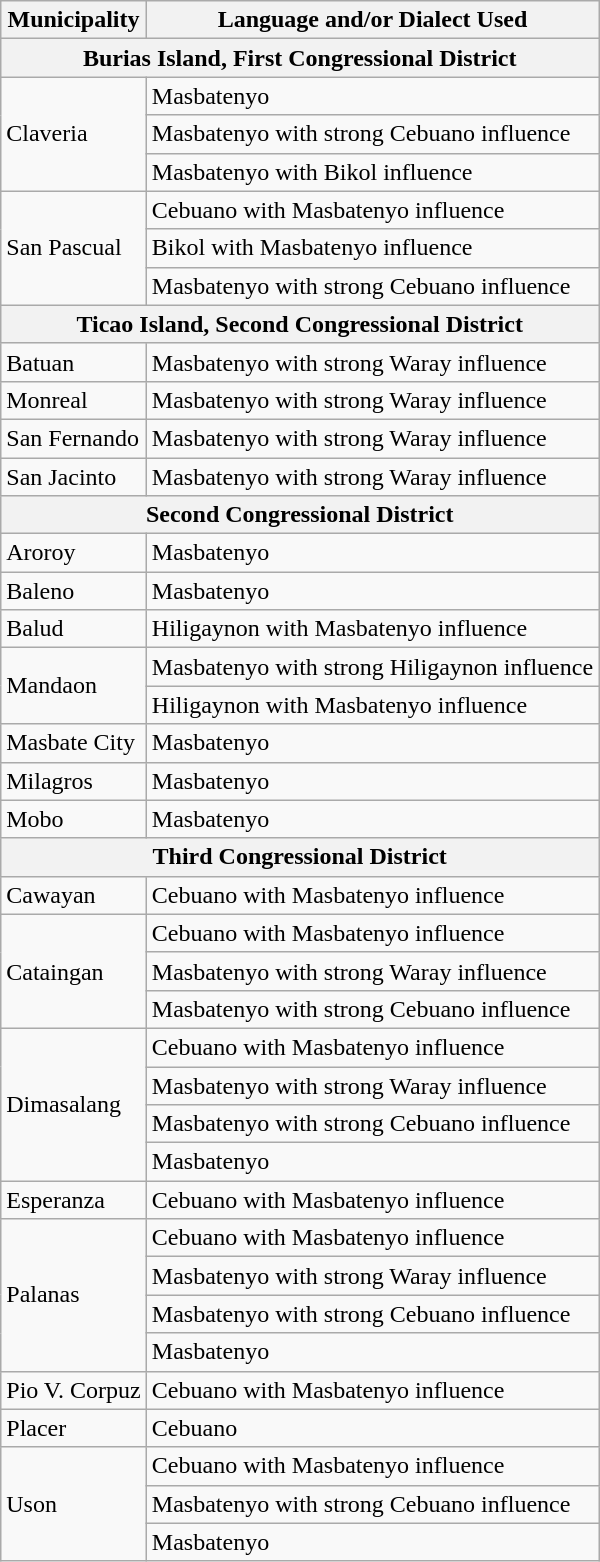<table class="wikitable">
<tr>
<th>Municipality</th>
<th>Language and/or Dialect Used</th>
</tr>
<tr>
<th colspan="2">Burias Island, First Congressional District</th>
</tr>
<tr>
<td rowspan="3">Claveria</td>
<td>Masbatenyo</td>
</tr>
<tr>
<td>Masbatenyo with strong Cebuano influence</td>
</tr>
<tr>
<td>Masbatenyo with Bikol influence</td>
</tr>
<tr>
<td rowspan="3">San Pascual</td>
<td>Cebuano with Masbatenyo influence</td>
</tr>
<tr>
<td>Bikol with Masbatenyo influence</td>
</tr>
<tr>
<td>Masbatenyo with strong Cebuano influence</td>
</tr>
<tr>
<th colspan="2">Ticao Island, Second Congressional District</th>
</tr>
<tr>
<td>Batuan</td>
<td>Masbatenyo with strong Waray influence</td>
</tr>
<tr>
<td>Monreal</td>
<td>Masbatenyo with strong Waray influence</td>
</tr>
<tr>
<td>San Fernando</td>
<td>Masbatenyo with strong Waray influence</td>
</tr>
<tr>
<td>San Jacinto</td>
<td>Masbatenyo with strong Waray influence</td>
</tr>
<tr>
<th colspan="2">Second Congressional District</th>
</tr>
<tr>
<td>Aroroy</td>
<td>Masbatenyo</td>
</tr>
<tr>
<td>Baleno</td>
<td>Masbatenyo</td>
</tr>
<tr>
<td>Balud</td>
<td>Hiligaynon with Masbatenyo influence</td>
</tr>
<tr>
<td rowspan="2">Mandaon</td>
<td>Masbatenyo with strong Hiligaynon influence</td>
</tr>
<tr>
<td>Hiligaynon with Masbatenyo influence</td>
</tr>
<tr>
<td>Masbate City</td>
<td>Masbatenyo</td>
</tr>
<tr>
<td>Milagros</td>
<td>Masbatenyo</td>
</tr>
<tr>
<td>Mobo</td>
<td>Masbatenyo</td>
</tr>
<tr>
<th colspan="2">Third Congressional District</th>
</tr>
<tr>
<td>Cawayan</td>
<td>Cebuano with Masbatenyo influence</td>
</tr>
<tr>
<td rowspan="3">Cataingan</td>
<td>Cebuano with Masbatenyo influence</td>
</tr>
<tr>
<td>Masbatenyo with strong Waray influence</td>
</tr>
<tr>
<td>Masbatenyo with strong Cebuano influence</td>
</tr>
<tr>
<td rowspan="4">Dimasalang</td>
<td>Cebuano with Masbatenyo influence</td>
</tr>
<tr>
<td>Masbatenyo with strong Waray influence</td>
</tr>
<tr>
<td>Masbatenyo with strong Cebuano influence</td>
</tr>
<tr>
<td>Masbatenyo</td>
</tr>
<tr>
<td>Esperanza</td>
<td>Cebuano with Masbatenyo influence</td>
</tr>
<tr>
<td rowspan="4">Palanas</td>
<td>Cebuano with Masbatenyo influence</td>
</tr>
<tr>
<td>Masbatenyo with strong Waray influence</td>
</tr>
<tr>
<td>Masbatenyo with strong Cebuano influence</td>
</tr>
<tr>
<td>Masbatenyo</td>
</tr>
<tr>
<td>Pio V. Corpuz</td>
<td>Cebuano with Masbatenyo influence</td>
</tr>
<tr>
<td>Placer</td>
<td>Cebuano</td>
</tr>
<tr>
<td rowspan="3">Uson</td>
<td>Cebuano with Masbatenyo influence</td>
</tr>
<tr>
<td>Masbatenyo with strong Cebuano influence</td>
</tr>
<tr>
<td>Masbatenyo</td>
</tr>
</table>
